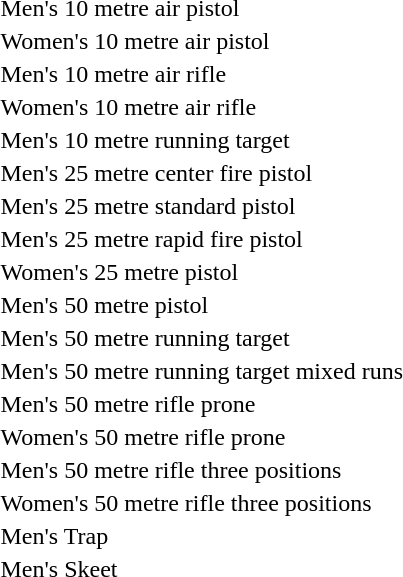<table>
<tr>
<td>Men's 10 metre air pistol <br></td>
<td></td>
<td></td>
<td></td>
</tr>
<tr>
<td>Women's 10 metre air pistol <br></td>
<td></td>
<td></td>
<td></td>
</tr>
<tr>
<td>Men's 10 metre air rifle <br></td>
<td></td>
<td></td>
<td></td>
</tr>
<tr>
<td>Women's 10 metre air rifle <br></td>
<td></td>
<td></td>
<td></td>
</tr>
<tr>
<td>Men's 10 metre running target <br></td>
<td></td>
<td></td>
<td></td>
</tr>
<tr>
<td>Men's 25 metre center fire pistol <br></td>
<td></td>
<td></td>
<td></td>
</tr>
<tr>
<td>Men's 25 metre standard pistol <br></td>
<td></td>
<td></td>
<td></td>
</tr>
<tr>
<td>Men's 25 metre rapid fire pistol <br></td>
<td></td>
<td></td>
<td></td>
</tr>
<tr>
<td>Women's 25 metre pistol <br></td>
<td></td>
<td></td>
<td></td>
</tr>
<tr>
<td>Men's 50 metre pistol <br></td>
<td></td>
<td></td>
<td></td>
</tr>
<tr>
<td>Men's 50 metre running target <br></td>
<td></td>
<td></td>
<td></td>
</tr>
<tr>
<td>Men's 50 metre running target mixed runs <br></td>
<td></td>
<td></td>
<td></td>
</tr>
<tr>
<td>Men's 50 metre rifle prone <br></td>
<td></td>
<td></td>
<td></td>
</tr>
<tr>
<td>Women's 50 metre rifle prone <br></td>
<td></td>
<td></td>
<td></td>
</tr>
<tr>
<td>Men's 50 metre rifle three positions <br></td>
<td></td>
<td></td>
<td></td>
</tr>
<tr>
<td>Women's 50 metre rifle three positions <br></td>
<td></td>
<td></td>
<td></td>
</tr>
<tr>
<td>Men's Trap <br></td>
<td></td>
<td></td>
<td></td>
</tr>
<tr>
<td>Men's Skeet <br></td>
<td></td>
<td></td>
<td></td>
</tr>
</table>
